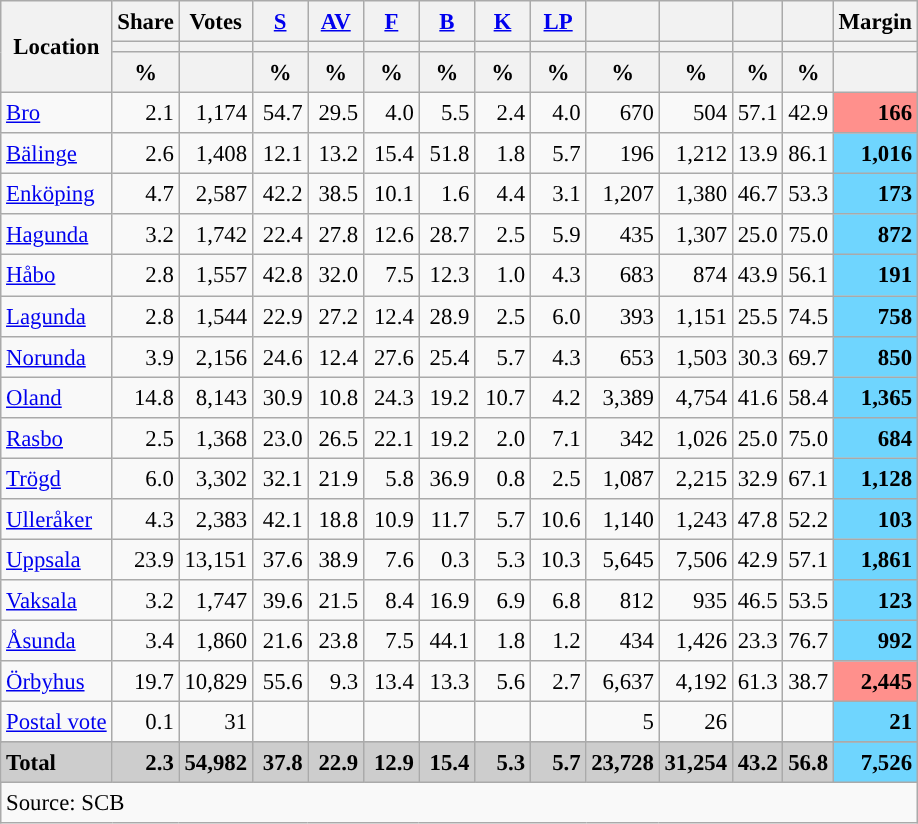<table class="wikitable sortable" style="text-align:right; font-size:95%; line-height:20px;">
<tr>
<th rowspan="3">Location</th>
<th>Share</th>
<th>Votes</th>
<th width="30px" class="unsortable"><a href='#'>S</a></th>
<th width="30px" class="unsortable"><a href='#'>AV</a></th>
<th width="30px" class="unsortable"><a href='#'>F</a></th>
<th width="30px" class="unsortable"><a href='#'>B</a></th>
<th width="30px" class="unsortable"><a href='#'>K</a></th>
<th width="30px" class="unsortable"><a href='#'>LP</a></th>
<th></th>
<th></th>
<th></th>
<th></th>
<th>Margin</th>
</tr>
<tr>
<th></th>
<th></th>
<th style="background:"></th>
<th style="background:"></th>
<th style="background:"></th>
<th style="background:"></th>
<th style="background:"></th>
<th style="background:"></th>
<th style="background:"></th>
<th style="background:"></th>
<th style="background:"></th>
<th style="background:"></th>
<th></th>
</tr>
<tr>
<th data-sort-type="number">%</th>
<th></th>
<th data-sort-type="number">%</th>
<th data-sort-type="number">%</th>
<th data-sort-type="number">%</th>
<th data-sort-type="number">%</th>
<th data-sort-type="number">%</th>
<th data-sort-type="number">%</th>
<th data-sort-type="number">%</th>
<th data-sort-type="number">%</th>
<th data-sort-type="number">%</th>
<th data-sort-type="number">%</th>
<th></th>
</tr>
<tr>
<td align=left><a href='#'>Bro</a></td>
<td>2.1</td>
<td>1,174</td>
<td>54.7</td>
<td>29.5</td>
<td>4.0</td>
<td>5.5</td>
<td>2.4</td>
<td>4.0</td>
<td>670</td>
<td>504</td>
<td>57.1</td>
<td>42.9</td>
<td bgcolor=#ff908c><strong>166</strong></td>
</tr>
<tr>
<td align=left><a href='#'>Bälinge</a></td>
<td>2.6</td>
<td>1,408</td>
<td>12.1</td>
<td>13.2</td>
<td>15.4</td>
<td>51.8</td>
<td>1.8</td>
<td>5.7</td>
<td>196</td>
<td>1,212</td>
<td>13.9</td>
<td>86.1</td>
<td bgcolor=#6fd5fe><strong>1,016</strong></td>
</tr>
<tr>
<td align=left><a href='#'>Enköping</a></td>
<td>4.7</td>
<td>2,587</td>
<td>42.2</td>
<td>38.5</td>
<td>10.1</td>
<td>1.6</td>
<td>4.4</td>
<td>3.1</td>
<td>1,207</td>
<td>1,380</td>
<td>46.7</td>
<td>53.3</td>
<td bgcolor=#6fd5fe><strong>173</strong></td>
</tr>
<tr>
<td align=left><a href='#'>Hagunda</a></td>
<td>3.2</td>
<td>1,742</td>
<td>22.4</td>
<td>27.8</td>
<td>12.6</td>
<td>28.7</td>
<td>2.5</td>
<td>5.9</td>
<td>435</td>
<td>1,307</td>
<td>25.0</td>
<td>75.0</td>
<td bgcolor=#6fd5fe><strong>872</strong></td>
</tr>
<tr>
<td align=left><a href='#'>Håbo</a></td>
<td>2.8</td>
<td>1,557</td>
<td>42.8</td>
<td>32.0</td>
<td>7.5</td>
<td>12.3</td>
<td>1.0</td>
<td>4.3</td>
<td>683</td>
<td>874</td>
<td>43.9</td>
<td>56.1</td>
<td bgcolor=#6fd5fe><strong>191</strong></td>
</tr>
<tr>
<td align=left><a href='#'>Lagunda</a></td>
<td>2.8</td>
<td>1,544</td>
<td>22.9</td>
<td>27.2</td>
<td>12.4</td>
<td>28.9</td>
<td>2.5</td>
<td>6.0</td>
<td>393</td>
<td>1,151</td>
<td>25.5</td>
<td>74.5</td>
<td bgcolor=#6fd5fe><strong>758</strong></td>
</tr>
<tr>
<td align=left><a href='#'>Norunda</a></td>
<td>3.9</td>
<td>2,156</td>
<td>24.6</td>
<td>12.4</td>
<td>27.6</td>
<td>25.4</td>
<td>5.7</td>
<td>4.3</td>
<td>653</td>
<td>1,503</td>
<td>30.3</td>
<td>69.7</td>
<td bgcolor=#6fd5fe><strong>850</strong></td>
</tr>
<tr>
<td align=left><a href='#'>Oland</a></td>
<td>14.8</td>
<td>8,143</td>
<td>30.9</td>
<td>10.8</td>
<td>24.3</td>
<td>19.2</td>
<td>10.7</td>
<td>4.2</td>
<td>3,389</td>
<td>4,754</td>
<td>41.6</td>
<td>58.4</td>
<td bgcolor=#6fd5fe><strong>1,365</strong></td>
</tr>
<tr>
<td align=left><a href='#'>Rasbo</a></td>
<td>2.5</td>
<td>1,368</td>
<td>23.0</td>
<td>26.5</td>
<td>22.1</td>
<td>19.2</td>
<td>2.0</td>
<td>7.1</td>
<td>342</td>
<td>1,026</td>
<td>25.0</td>
<td>75.0</td>
<td bgcolor=#6fd5fe><strong>684</strong></td>
</tr>
<tr>
<td align=left><a href='#'>Trögd</a></td>
<td>6.0</td>
<td>3,302</td>
<td>32.1</td>
<td>21.9</td>
<td>5.8</td>
<td>36.9</td>
<td>0.8</td>
<td>2.5</td>
<td>1,087</td>
<td>2,215</td>
<td>32.9</td>
<td>67.1</td>
<td bgcolor=#6fd5fe><strong>1,128</strong></td>
</tr>
<tr>
<td align=left><a href='#'>Ulleråker</a></td>
<td>4.3</td>
<td>2,383</td>
<td>42.1</td>
<td>18.8</td>
<td>10.9</td>
<td>11.7</td>
<td>5.7</td>
<td>10.6</td>
<td>1,140</td>
<td>1,243</td>
<td>47.8</td>
<td>52.2</td>
<td bgcolor=#6fd5fe><strong>103</strong></td>
</tr>
<tr>
<td align=left><a href='#'>Uppsala</a></td>
<td>23.9</td>
<td>13,151</td>
<td>37.6</td>
<td>38.9</td>
<td>7.6</td>
<td>0.3</td>
<td>5.3</td>
<td>10.3</td>
<td>5,645</td>
<td>7,506</td>
<td>42.9</td>
<td>57.1</td>
<td bgcolor=#6fd5fe><strong>1,861</strong></td>
</tr>
<tr>
<td align=left><a href='#'>Vaksala</a></td>
<td>3.2</td>
<td>1,747</td>
<td>39.6</td>
<td>21.5</td>
<td>8.4</td>
<td>16.9</td>
<td>6.9</td>
<td>6.8</td>
<td>812</td>
<td>935</td>
<td>46.5</td>
<td>53.5</td>
<td bgcolor=#6fd5fe><strong>123</strong></td>
</tr>
<tr>
<td align=left><a href='#'>Åsunda</a></td>
<td>3.4</td>
<td>1,860</td>
<td>21.6</td>
<td>23.8</td>
<td>7.5</td>
<td>44.1</td>
<td>1.8</td>
<td>1.2</td>
<td>434</td>
<td>1,426</td>
<td>23.3</td>
<td>76.7</td>
<td bgcolor=#6fd5fe><strong>992</strong></td>
</tr>
<tr>
<td align=left><a href='#'>Örbyhus</a></td>
<td>19.7</td>
<td>10,829</td>
<td>55.6</td>
<td>9.3</td>
<td>13.4</td>
<td>13.3</td>
<td>5.6</td>
<td>2.7</td>
<td>6,637</td>
<td>4,192</td>
<td>61.3</td>
<td>38.7</td>
<td bgcolor=#ff908c><strong>2,445</strong></td>
</tr>
<tr>
<td align=left><a href='#'>Postal vote</a></td>
<td>0.1</td>
<td>31</td>
<td></td>
<td></td>
<td></td>
<td></td>
<td></td>
<td></td>
<td>5</td>
<td>26</td>
<td></td>
<td></td>
<td bgcolor=#6fd5fe><strong>21</strong></td>
</tr>
<tr>
</tr>
<tr style="background:#CDCDCD;">
<td align=left><strong>Total</strong></td>
<td><strong>2.3</strong></td>
<td><strong>54,982</strong></td>
<td><strong>37.8</strong></td>
<td><strong>22.9</strong></td>
<td><strong>12.9</strong></td>
<td><strong>15.4</strong></td>
<td><strong>5.3</strong></td>
<td><strong>5.7</strong></td>
<td><strong>23,728</strong></td>
<td><strong>31,254</strong></td>
<td><strong>43.2</strong></td>
<td><strong>56.8</strong></td>
<td bgcolor=#6fd5fe><strong>7,526</strong></td>
</tr>
<tr>
<td align=left colspan=14>Source: SCB </td>
</tr>
</table>
